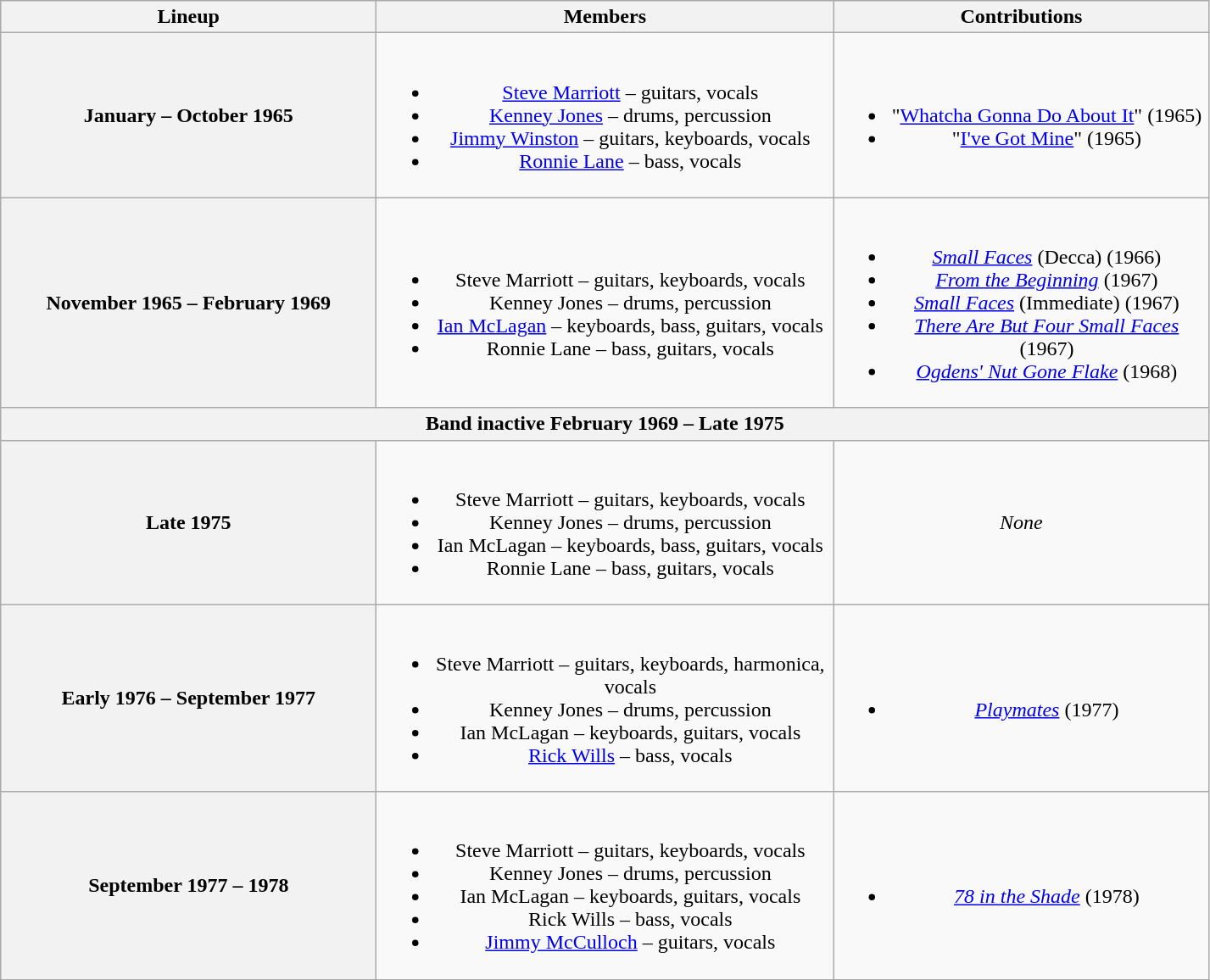<table class="wikitable plainrowheaders" style="text-align:center;">
<tr>
<th scope="col" style="width:18em;">Lineup</th>
<th scope="col" style="width:22em;">Members</th>
<th scope="col" style="width:18em;">Contributions</th>
</tr>
<tr>
<th scope="col">January  – October 1965</th>
<td><br><ul><li><a href='#'>Steve Marriott</a> – guitars, vocals</li><li><a href='#'>Kenney Jones</a> – drums, percussion</li><li><a href='#'>Jimmy Winston</a> – guitars, keyboards, vocals</li><li><a href='#'>Ronnie Lane</a> – bass, vocals</li></ul></td>
<td><br><ul><li>"<a href='#'>Whatcha Gonna Do About It</a>" (1965)</li><li>"<a href='#'>I've Got Mine</a>" (1965)</li></ul></td>
</tr>
<tr>
<th>November 1965 – February 1969</th>
<td><br><ul><li>Steve Marriott – guitars, keyboards, vocals</li><li>Kenney Jones – drums, percussion</li><li><a href='#'>Ian McLagan</a> – keyboards, bass, guitars, vocals</li><li>Ronnie Lane – bass, guitars, vocals</li></ul></td>
<td><br><ul><li><a href='#'><em>Small Faces</em></a> (Decca) (1966)</li><li><a href='#'><em>From the Beginning</em></a> (1967)</li><li><a href='#'><em>Small Faces</em></a> (Immediate) (1967)</li><li><em><a href='#'>There Are But Four Small Faces</a></em> (1967)</li><li><em><a href='#'>Ogdens' Nut Gone Flake</a></em> (1968)</li></ul></td>
</tr>
<tr>
<th colspan="3">Band inactive February 1969 – Late 1975</th>
</tr>
<tr>
<th>Late 1975</th>
<td><br><ul><li>Steve Marriott – guitars, keyboards, vocals</li><li>Kenney Jones – drums, percussion</li><li>Ian McLagan – keyboards, bass, guitars, vocals</li><li>Ronnie Lane – bass, guitars, vocals</li></ul></td>
<td><em>None</em></td>
</tr>
<tr>
<th>Early 1976 – September 1977</th>
<td><br><ul><li>Steve Marriott – guitars, keyboards, harmonica, vocals</li><li>Kenney Jones – drums, percussion</li><li>Ian McLagan – keyboards, guitars, vocals</li><li><a href='#'>Rick Wills</a> – bass, vocals</li></ul></td>
<td><br><ul><li><a href='#'><em>Playmates</em></a> (1977)</li></ul></td>
</tr>
<tr>
<th>September 1977 – 1978</th>
<td><br><ul><li>Steve Marriott – guitars, keyboards, vocals</li><li>Kenney Jones – drums, percussion</li><li>Ian McLagan – keyboards, guitars, vocals</li><li>Rick Wills – bass, vocals</li><li><a href='#'>Jimmy McCulloch</a> – guitars, vocals</li></ul></td>
<td><br><ul><li><em><a href='#'>78 in the Shade</a></em> (1978)</li></ul></td>
</tr>
</table>
